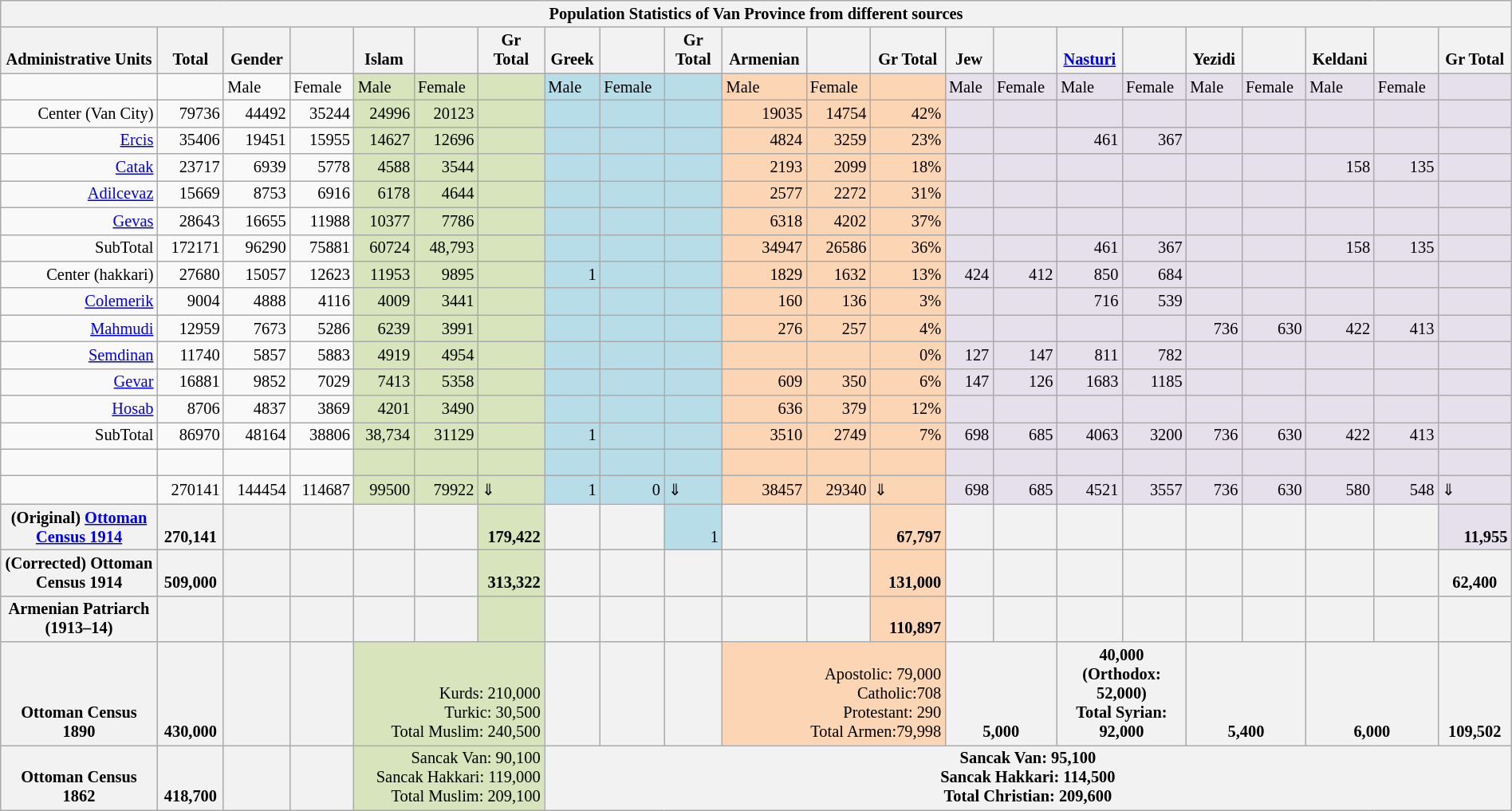<table class="wikitable collapsible collapsed" style="font-size:85%;width: 100%">
<tr valign=bottom>
<th Colspan=22>Population Statistics of Van Province from different sources</th>
</tr>
<tr valign=bottom>
<th align=right style='height:15.0pt; width:118pt'>Administrative Units</th>
<th width=53 style='width:40pt'>Total</th>
<th width=53 style='width:40pt'>Gender</th>
<th width=53 style='width:40pt'></th>
<th width=49 style='width:37pt'>Islam</th>
<th width=53 style='width:40pt'></th>
<th width=53 style='width:40pt'>Gr Total</th>
<th width=44 style='width:33pt'>Greek</th>
<th width=53 style='width:40pt'></th>
<th width=53 style='width:40pt'>Gr Total</th>
<th width=68 style='width:51pt'>Armenian</th>
<th width=53 style='width:40pt'></th>
<th width=67 style='width:50pt'>Gr Total</th>
<th width=38 style='width:29pt'>Jew</th>
<th width=53 style='width:40pt'></th>
<th width=52 style='width:39pt'><a href='#'>Nasturi</a></th>
<th width=53 style='width:40pt'></th>
<th width=44 style='width:33pt'>Yezidi</th>
<th width=53 style='width:40pt'></th>
<th width=54 style='width:41pt'>Keldani</th>
<th width=53 style='width:40pt'></th>
<th width=64 style='width:48pt'>Gr Total</th>
</tr>
<tr valign=bottom>
<td align=right></td>
<td></td>
<td>Male</td>
<td>Female</td>
<td bgcolor="#d7e4bc">Male</td>
<td bgcolor="#d7e4bc">Female</td>
<td bgcolor="#d7e4bc"> </td>
<td bgcolor="#b6dde8">Male</td>
<td bgcolor="#b6dde8">Female</td>
<td bgcolor="#b6dde8"> </td>
<td bgcolor="#fcd5b4">Male</td>
<td bgcolor="#fcd5b4">Female</td>
<td bgcolor="#fcd5b4"> </td>
<td bgcolor="#e5e0ec">Male</td>
<td bgcolor="#e5e0ec">Female</td>
<td bgcolor="#e5e0ec">Male</td>
<td bgcolor="#e5e0ec">Female</td>
<td bgcolor="#e5e0ec">Male</td>
<td bgcolor="#e5e0ec">Female</td>
<td bgcolor="#e5e0ec">Male</td>
<td bgcolor="#e5e0ec">Female</td>
<td bgcolor="#e5e0ec"> </td>
</tr>
<tr valign=bottom>
<td align=right>Center (Van City)</td>
<td align=right>79736</td>
<td align=right>44492</td>
<td align=right>35244</td>
<td align="right" bgcolor="#d7e4bc">24996</td>
<td align="right" bgcolor="#d7e4bc">20123</td>
<td bgcolor="#d7e4bc"> </td>
<td bgcolor="#b6dde8"> </td>
<td bgcolor="#b6dde8"> </td>
<td bgcolor="#b6dde8"> </td>
<td align="right" bgcolor="#fcd5b4">19035</td>
<td align="right" bgcolor="#fcd5b4">14754</td>
<td align="right" bgcolor="#fcd5b4">42%</td>
<td bgcolor="#e5e0ec"> </td>
<td bgcolor="#e5e0ec"> </td>
<td bgcolor="#e5e0ec"> </td>
<td bgcolor="#e5e0ec"> </td>
<td bgcolor="#e5e0ec"> </td>
<td bgcolor="#e5e0ec"> </td>
<td bgcolor="#e5e0ec"> </td>
<td bgcolor="#e5e0ec"> </td>
<td bgcolor="#e5e0ec"> </td>
</tr>
<tr valign=bottom>
<td align=right><a href='#'>Ercis</a></td>
<td align=right>35406</td>
<td align=right>19451</td>
<td align=right>15955</td>
<td align="right" bgcolor="#d7e4bc">14627</td>
<td align="right" bgcolor="#d7e4bc">12696</td>
<td bgcolor="#d7e4bc"> </td>
<td bgcolor="#b6dde8"> </td>
<td bgcolor="#b6dde8"> </td>
<td bgcolor="#b6dde8"> </td>
<td align="right" bgcolor="#fcd5b4">4824</td>
<td align="right" bgcolor="#fcd5b4">3259</td>
<td align="right" bgcolor="#fcd5b4">23%</td>
<td bgcolor="#e5e0ec"> </td>
<td bgcolor="#e5e0ec"> </td>
<td align="right" bgcolor="#e5e0ec">461</td>
<td align="right" bgcolor="#e5e0ec">367</td>
<td bgcolor="#e5e0ec"> </td>
<td bgcolor="#e5e0ec"> </td>
<td bgcolor="#e5e0ec"> </td>
<td bgcolor="#e5e0ec"> </td>
<td bgcolor="#e5e0ec"> </td>
</tr>
<tr valign=bottom>
<td align=right><a href='#'>Catak</a></td>
<td align=right>23717</td>
<td align=right>6939</td>
<td align=right>5778</td>
<td align="right" bgcolor="#d7e4bc">4588</td>
<td align="right" bgcolor="#d7e4bc">3544</td>
<td bgcolor="#d7e4bc"> </td>
<td bgcolor="#b6dde8"> </td>
<td bgcolor="#b6dde8"> </td>
<td bgcolor="#b6dde8"> </td>
<td align="right" bgcolor="#fcd5b4">2193</td>
<td align="right" bgcolor="#fcd5b4">2099</td>
<td align="right" bgcolor="#fcd5b4">18%</td>
<td bgcolor="#e5e0ec"> </td>
<td bgcolor="#e5e0ec"> </td>
<td bgcolor="#e5e0ec"> </td>
<td bgcolor="#e5e0ec"> </td>
<td bgcolor="#e5e0ec"> </td>
<td bgcolor="#e5e0ec"> </td>
<td align="right" bgcolor="#e5e0ec">158</td>
<td align="right" bgcolor="#e5e0ec">135</td>
<td bgcolor="#e5e0ec"> </td>
</tr>
<tr valign=bottom>
<td align=right><a href='#'>Adilcevaz</a></td>
<td align=right>15669</td>
<td align=right>8753</td>
<td align=right>6916</td>
<td align="right" bgcolor="#d7e4bc">6178</td>
<td align="right" bgcolor="#d7e4bc">4644</td>
<td bgcolor="#d7e4bc"> </td>
<td bgcolor="#b6dde8"> </td>
<td bgcolor="#b6dde8"> </td>
<td bgcolor="#b6dde8"> </td>
<td align="right" bgcolor="#fcd5b4">2577</td>
<td align="right" bgcolor="#fcd5b4">2272</td>
<td align="right" bgcolor="#fcd5b4">31%</td>
<td bgcolor="#e5e0ec"> </td>
<td bgcolor="#e5e0ec"> </td>
<td bgcolor="#e5e0ec"> </td>
<td bgcolor="#e5e0ec"> </td>
<td bgcolor="#e5e0ec"> </td>
<td bgcolor="#e5e0ec"> </td>
<td bgcolor="#e5e0ec"> </td>
<td bgcolor="#e5e0ec"> </td>
<td bgcolor="#e5e0ec"> </td>
</tr>
<tr valign=bottom>
<td align=right><a href='#'>Gevas</a></td>
<td align=right>28643</td>
<td align=right>16655</td>
<td align=right>11988</td>
<td align="right" bgcolor="#d7e4bc">10377</td>
<td align="right" bgcolor="#d7e4bc">7786</td>
<td bgcolor="#d7e4bc"> </td>
<td bgcolor="#b6dde8"> </td>
<td bgcolor="#b6dde8"> </td>
<td bgcolor="#b6dde8"> </td>
<td align="right" bgcolor="#fcd5b4">6318</td>
<td align="right" bgcolor="#fcd5b4">4202</td>
<td align="right" bgcolor="#fcd5b4">37%</td>
<td bgcolor="#e5e0ec"> </td>
<td bgcolor="#e5e0ec"> </td>
<td bgcolor="#e5e0ec"> </td>
<td bgcolor="#e5e0ec"> </td>
<td bgcolor="#e5e0ec"> </td>
<td bgcolor="#e5e0ec"> </td>
<td bgcolor="#e5e0ec"> </td>
<td bgcolor="#e5e0ec"> </td>
<td bgcolor="#e5e0ec"> </td>
</tr>
<tr valign=bottom>
<td align=right>SubTotal</td>
<td align=right>172171</td>
<td align=right>96290</td>
<td align=right>75881</td>
<td align="right" bgcolor="#d7e4bc">60724</td>
<td align="right" bgcolor="#d7e4bc">48,793</td>
<td bgcolor="#d7e4bc"> </td>
<td bgcolor="#b6dde8"> </td>
<td bgcolor="#b6dde8"> </td>
<td bgcolor="#b6dde8"> </td>
<td align="right" bgcolor="#fcd5b4">34947</td>
<td align="right" bgcolor="#fcd5b4">26586</td>
<td align="right" bgcolor="#fcd5b4">36%</td>
<td bgcolor="#e5e0ec"> </td>
<td bgcolor="#e5e0ec"> </td>
<td align="right" bgcolor="#e5e0ec">461</td>
<td align="right" bgcolor="#e5e0ec">367</td>
<td bgcolor="#e5e0ec"> </td>
<td bgcolor="#e5e0ec"> </td>
<td align="right" bgcolor="#e5e0ec">158</td>
<td align="right" bgcolor="#e5e0ec">135</td>
<td bgcolor="#e5e0ec"> </td>
</tr>
<tr valign=bottom>
<td align=right>Center (hakkari)</td>
<td align=right>27680</td>
<td align=right>15057</td>
<td align=right>12623</td>
<td align="right" bgcolor="#d7e4bc">11953</td>
<td align="right" bgcolor="#d7e4bc">9895</td>
<td bgcolor="#d7e4bc"> </td>
<td align="right" bgcolor="#b6dde8">1</td>
<td bgcolor="#b6dde8"> </td>
<td bgcolor="#b6dde8"> </td>
<td align="right" bgcolor="#fcd5b4">1829</td>
<td align="right" bgcolor="#fcd5b4">1632</td>
<td align="right" bgcolor="#fcd5b4">13%</td>
<td align="right" bgcolor="#e5e0ec">424</td>
<td align="right" bgcolor="#e5e0ec">412</td>
<td align="right" bgcolor="#e5e0ec">850</td>
<td align="right" bgcolor="#e5e0ec">684</td>
<td bgcolor="#e5e0ec"> </td>
<td bgcolor="#e5e0ec"> </td>
<td bgcolor="#e5e0ec"> </td>
<td bgcolor="#e5e0ec"> </td>
<td bgcolor="#e5e0ec"> </td>
</tr>
<tr valign=bottom>
<td align=right><a href='#'>Colemerik</a></td>
<td align=right>9004</td>
<td align=right>4888</td>
<td align=right>4116</td>
<td align="right" bgcolor="#d7e4bc">4009</td>
<td align="right" bgcolor="#d7e4bc">3441</td>
<td bgcolor="#d7e4bc"> </td>
<td bgcolor="#b6dde8"> </td>
<td bgcolor="#b6dde8"> </td>
<td bgcolor="#b6dde8"> </td>
<td align="right" bgcolor="#fcd5b4">160</td>
<td align="right" bgcolor="#fcd5b4">136</td>
<td align="right" bgcolor="#fcd5b4">3%</td>
<td bgcolor="#e5e0ec"> </td>
<td bgcolor="#e5e0ec"> </td>
<td align="right" bgcolor="#e5e0ec">716</td>
<td align="right" bgcolor="#e5e0ec">539</td>
<td bgcolor="#e5e0ec"> </td>
<td bgcolor="#e5e0ec"> </td>
<td bgcolor="#e5e0ec"> </td>
<td bgcolor="#e5e0ec"> </td>
<td bgcolor="#e5e0ec"> </td>
</tr>
<tr valign=bottom>
<td align=right><a href='#'>Mahmudi</a></td>
<td align=right>12959</td>
<td align=right>7673</td>
<td align=right>5286</td>
<td align="right" bgcolor="#d7e4bc">6239</td>
<td align="right" bgcolor="#d7e4bc">3991</td>
<td bgcolor="#d7e4bc"> </td>
<td bgcolor="#b6dde8"> </td>
<td bgcolor="#b6dde8"> </td>
<td bgcolor="#b6dde8"> </td>
<td align="right" bgcolor="#fcd5b4">276</td>
<td align="right" bgcolor="#fcd5b4">257</td>
<td align="right" bgcolor="#fcd5b4">4%</td>
<td bgcolor="#e5e0ec"> </td>
<td bgcolor="#e5e0ec"> </td>
<td bgcolor="#e5e0ec"> </td>
<td bgcolor="#e5e0ec"> </td>
<td align="right" bgcolor="#e5e0ec">736</td>
<td align="right" bgcolor="#e5e0ec">630</td>
<td align="right" bgcolor="#e5e0ec">422</td>
<td align="right" bgcolor="#e5e0ec">413</td>
<td bgcolor="#e5e0ec"> </td>
</tr>
<tr valign=bottom>
<td align=right><a href='#'>Semdinan</a></td>
<td align=right>11740</td>
<td align=right>5857</td>
<td align=right>5883</td>
<td align="right" bgcolor="#d7e4bc">4919</td>
<td align="right" bgcolor="#d7e4bc">4954</td>
<td bgcolor="#d7e4bc"> </td>
<td bgcolor="#b6dde8"> </td>
<td bgcolor="#b6dde8"> </td>
<td bgcolor="#b6dde8"> </td>
<td bgcolor="#fcd5b4"> </td>
<td bgcolor="#fcd5b4"> </td>
<td align="right" bgcolor="#fcd5b4">0%</td>
<td align="right" bgcolor="#e5e0ec">127</td>
<td align="right" bgcolor="#e5e0ec">147</td>
<td align="right" bgcolor="#e5e0ec">811</td>
<td align="right" bgcolor="#e5e0ec">782</td>
<td bgcolor="#e5e0ec"> </td>
<td bgcolor="#e5e0ec"> </td>
<td bgcolor="#e5e0ec"> </td>
<td bgcolor="#e5e0ec"> </td>
<td bgcolor="#e5e0ec"> </td>
</tr>
<tr valign=bottom>
<td align=right><a href='#'>Gevar</a></td>
<td align=right>16881</td>
<td align=right>9852</td>
<td align=right>7029</td>
<td align="right" bgcolor="#d7e4bc">7413</td>
<td align="right" bgcolor="#d7e4bc">5358</td>
<td bgcolor="#d7e4bc"> </td>
<td bgcolor="#b6dde8"> </td>
<td bgcolor="#b6dde8"> </td>
<td bgcolor="#b6dde8"> </td>
<td align="right" bgcolor="#fcd5b4">609</td>
<td align="right" bgcolor="#fcd5b4">350</td>
<td align="right" bgcolor="#fcd5b4">6%</td>
<td align="right" bgcolor="#e5e0ec">147</td>
<td align="right" bgcolor="#e5e0ec">126</td>
<td align="right" bgcolor="#e5e0ec">1683</td>
<td align="right" bgcolor="#e5e0ec">1185</td>
<td bgcolor="#e5e0ec"> </td>
<td bgcolor="#e5e0ec"> </td>
<td bgcolor="#e5e0ec"> </td>
<td bgcolor="#e5e0ec"> </td>
<td bgcolor="#e5e0ec"> </td>
</tr>
<tr valign=bottom>
<td align=right><a href='#'>Hosab</a></td>
<td align=right>8706</td>
<td align=right>4837</td>
<td align=right>3869</td>
<td align="right" bgcolor="#d7e4bc">4201</td>
<td align="right" bgcolor="#d7e4bc">3490</td>
<td bgcolor="#d7e4bc"> </td>
<td bgcolor="#b6dde8"> </td>
<td bgcolor="#b6dde8"> </td>
<td bgcolor="#b6dde8"> </td>
<td align="right" bgcolor="#fcd5b4">636</td>
<td align="right" bgcolor="#fcd5b4">379</td>
<td align="right" bgcolor="#fcd5b4">12%</td>
<td bgcolor="#e5e0ec"> </td>
<td bgcolor="#e5e0ec"> </td>
<td bgcolor="#e5e0ec"> </td>
<td bgcolor="#e5e0ec"> </td>
<td bgcolor="#e5e0ec"> </td>
<td bgcolor="#e5e0ec"> </td>
<td bgcolor="#e5e0ec"> </td>
<td bgcolor="#e5e0ec"> </td>
<td bgcolor="#e5e0ec"> </td>
</tr>
<tr valign=bottom>
<td align=right>SubTotal</td>
<td align=right>86970</td>
<td align=right>48164</td>
<td align=right>38806</td>
<td align="right" bgcolor="#d7e4bc">38,734</td>
<td align="right" bgcolor="#d7e4bc">31129</td>
<td bgcolor="#d7e4bc"> </td>
<td align="right" bgcolor="#b6dde8">1</td>
<td bgcolor="#b6dde8"> </td>
<td bgcolor="#b6dde8"> </td>
<td align="right" bgcolor="#fcd5b4">3510</td>
<td align="right" bgcolor="#fcd5b4">2749</td>
<td align="right" bgcolor="#fcd5b4">7%</td>
<td align="right" bgcolor="#e5e0ec">698</td>
<td align="right" bgcolor="#e5e0ec">685</td>
<td align="right" bgcolor="#e5e0ec">4063</td>
<td align="right" bgcolor="#e5e0ec">3200</td>
<td align="right" bgcolor="#e5e0ec">736</td>
<td align="right" bgcolor="#e5e0ec">630</td>
<td align="right" bgcolor="#e5e0ec">422</td>
<td align="right" bgcolor="#e5e0ec">413</td>
<td bgcolor="#e5e0ec"> </td>
</tr>
<tr valign=bottom>
<td></td>
<td></td>
<td></td>
<td></td>
<td bgcolor="#d7e4bc"> </td>
<td bgcolor="#d7e4bc"> </td>
<td bgcolor="#d7e4bc"> </td>
<td bgcolor="#b6dde8"> </td>
<td bgcolor="#b6dde8"> </td>
<td bgcolor="#b6dde8"> </td>
<td bgcolor="#fcd5b4"> </td>
<td bgcolor="#fcd5b4"> </td>
<td bgcolor="#fcd5b4"> </td>
<td bgcolor="#e5e0ec"> </td>
<td bgcolor="#e5e0ec"> </td>
<td bgcolor="#e5e0ec"> </td>
<td bgcolor="#e5e0ec"> </td>
<td bgcolor="#e5e0ec"> </td>
<td bgcolor="#e5e0ec"> </td>
<td bgcolor="#e5e0ec"> </td>
<td bgcolor="#e5e0ec"> </td>
<td bgcolor="#e5e0ec"> </td>
</tr>
<tr valign=bottom>
<td></td>
<td align=right>270141</td>
<td align=right>144454</td>
<td align=right>114687</td>
<td align="right" bgcolor="#d7e4bc">99500</td>
<td align="right" bgcolor="#d7e4bc">79922</td>
<td bgcolor="#d7e4bc">⇓</td>
<td align="right" bgcolor="#b6dde8">1</td>
<td align="right" bgcolor="#b6dde8">0</td>
<td bgcolor="#b6dde8">⇓</td>
<td align="right" bgcolor="#fcd5b4">38457</td>
<td align="right" bgcolor="#fcd5b4">29340</td>
<td bgcolor="#fcd5b4">⇓</td>
<td align="right" bgcolor="#e5e0ec">698</td>
<td align="right" bgcolor="#e5e0ec">685</td>
<td align="right" bgcolor="#e5e0ec">4521</td>
<td align="right" bgcolor="#e5e0ec">3557</td>
<td align="right" bgcolor="#e5e0ec">736</td>
<td align="right" bgcolor="#e5e0ec">630</td>
<td align="right" bgcolor="#e5e0ec">580</td>
<td align="right" bgcolor="#e5e0ec">548</td>
<td bgcolor="#e5e0ec">⇓</td>
</tr>
<tr valign=bottom>
<th>(Original) <a href='#'>Ottoman Census 1914</a></th>
<th align=right>270,141</th>
<th></th>
<th></th>
<th></th>
<th></th>
<td align="right" bgcolor="#d7e4bc"><strong>179,422</strong></td>
<th></th>
<th></th>
<td align="right" bgcolor="#b6dde8">1</td>
<th></th>
<th></th>
<td align="right" bgcolor="#fcd5b4"><strong>67,797</strong></td>
<th></th>
<th></th>
<th></th>
<th></th>
<th></th>
<th></th>
<th></th>
<th></th>
<td align="right" bgcolor="#e5e0ec"><strong>11,955</strong></td>
</tr>
<tr valign=bottom>
<th>(Corrected) Ottoman Census 1914</th>
<th align=right>509,000</th>
<th></th>
<th></th>
<th></th>
<th></th>
<td align="right" bgcolor="#d7e4bc"><strong>313,322</strong></td>
<th></th>
<th></th>
<th></th>
<th></th>
<th></th>
<td align="right" bgcolor="#fcd5b4"><strong>131,000</strong></td>
<th></th>
<th></th>
<th></th>
<th></th>
<th></th>
<th></th>
<th></th>
<th></th>
<th align=right>62,400</th>
</tr>
<tr valign=bottom>
<th>Armenian Patriarch (1913–14)</th>
<th></th>
<th></th>
<th></th>
<th></th>
<th></th>
<td bgcolor="#d7e4bc"></td>
<th></th>
<th></th>
<th></th>
<th></th>
<th></th>
<td align="right" bgcolor="#fcd5b4"><strong>110,897</strong></td>
<th></th>
<th></th>
<th></th>
<th></th>
<th></th>
<th></th>
<th></th>
<th></th>
<th></th>
</tr>
<tr valign=bottom>
<th>Ottoman Census 1890</th>
<th align=right>430,000</th>
<th></th>
<th></th>
<td align="right" bgcolor="#d7e4bc" colspan="3">Kurds: 210,000 <br>Turkic: 30,500 <br>Total Muslim: 240,500</td>
<th></th>
<th></th>
<th></th>
<td align="right" bgcolor="#fcd5b4" colspan="3">Apostolic: 79,000 <br>Catholic:708 <br>Protestant: 290 <br>Total Armen:79,998</td>
<th align=right colspan=2>5,000</th>
<th align=right colspan=2>40,000<br>(Orthodox: 52,000) <br>Total Syrian: 92,000</th>
<th align=right colspan=2>5,400</th>
<th align=right colspan=2>6,000</th>
<th align=right>109,502</th>
</tr>
<tr valign=bottom>
<th>Ottoman Census 1862</th>
<th align=right>418,700</th>
<th></th>
<th></th>
<td align="right" bgcolor="#d7e4bc" colspan="3">Sancak Van: 90,100 <br>Sancak Hakkari: 119,000 <br>Total Muslim: 209,100</td>
<th align=right colspan=15>Sancak Van: 95,100 <br>Sancak Hakkari: 114,500 <br>Total Christian: 209,600</th>
</tr>
</table>
